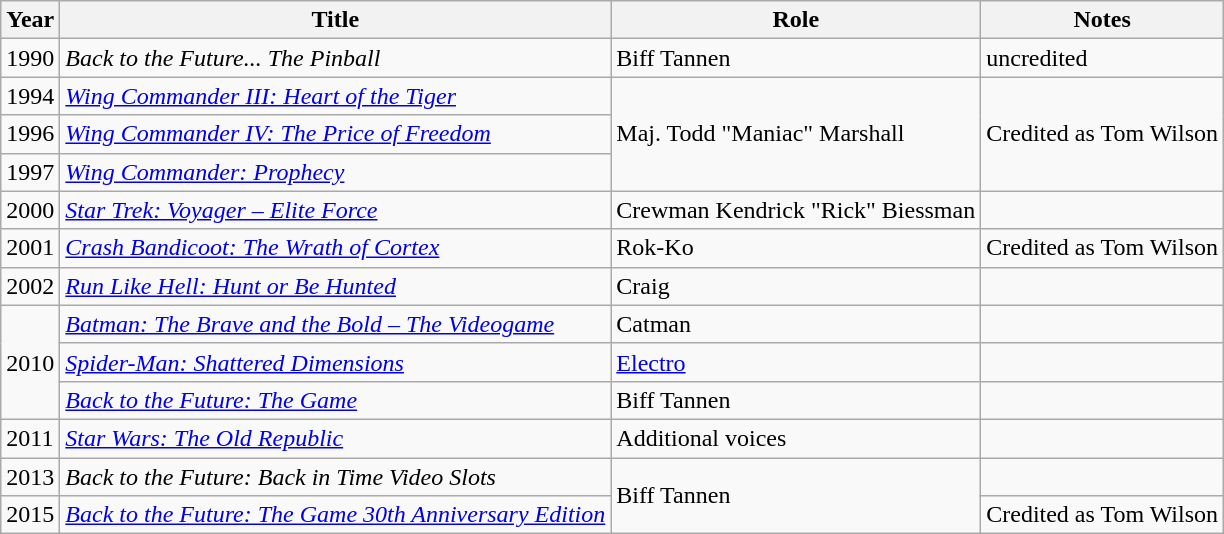<table class="wikitable sortable">
<tr>
<th>Year</th>
<th>Title</th>
<th>Role</th>
<th>Notes</th>
</tr>
<tr>
<td>1990</td>
<td><em>Back to the Future... The Pinball</em></td>
<td>Biff Tannen</td>
<td>uncredited</td>
</tr>
<tr>
<td>1994</td>
<td><em><a href='#'>Wing Commander III: Heart of the Tiger</a></em></td>
<td rowspan=3>Maj. Todd "Maniac" Marshall</td>
<td rowspan=3>Credited as Tom Wilson</td>
</tr>
<tr>
<td>1996</td>
<td><em><a href='#'>Wing Commander IV: The Price of Freedom</a></em></td>
</tr>
<tr>
<td>1997</td>
<td><em><a href='#'>Wing Commander: Prophecy</a></em></td>
</tr>
<tr>
<td>2000</td>
<td><em><a href='#'>Star Trek: Voyager – Elite Force</a></em></td>
<td>Crewman Kendrick "Rick" Biessman</td>
<td></td>
</tr>
<tr>
<td>2001</td>
<td><em><a href='#'>Crash Bandicoot: The Wrath of Cortex</a></em></td>
<td>Rok-Ko</td>
<td>Credited as Tom Wilson</td>
</tr>
<tr>
<td>2002</td>
<td><em><a href='#'>Run Like Hell: Hunt or Be Hunted</a></em></td>
<td>Craig</td>
<td></td>
</tr>
<tr>
<td rowspan="3">2010</td>
<td><em><a href='#'>Batman: The Brave and the Bold – The Videogame</a></em></td>
<td>Catman</td>
<td></td>
</tr>
<tr>
<td><em><a href='#'>Spider-Man: Shattered Dimensions</a></em></td>
<td><a href='#'>Electro</a></td>
<td></td>
</tr>
<tr>
<td><em><a href='#'>Back to the Future: The Game</a></em></td>
<td>Biff Tannen</td>
<td></td>
</tr>
<tr>
<td>2011</td>
<td><em><a href='#'>Star Wars: The Old Republic</a></em></td>
<td>Additional voices</td>
<td></td>
</tr>
<tr>
<td>2013</td>
<td><em>Back to the Future: Back in Time Video Slots</em></td>
<td rowspan="2">Biff Tannen</td>
<td></td>
</tr>
<tr>
<td>2015</td>
<td><em><a href='#'>Back to the Future: The Game 30th Anniversary Edition</a></em></td>
<td>Credited as Tom Wilson</td>
</tr>
</table>
